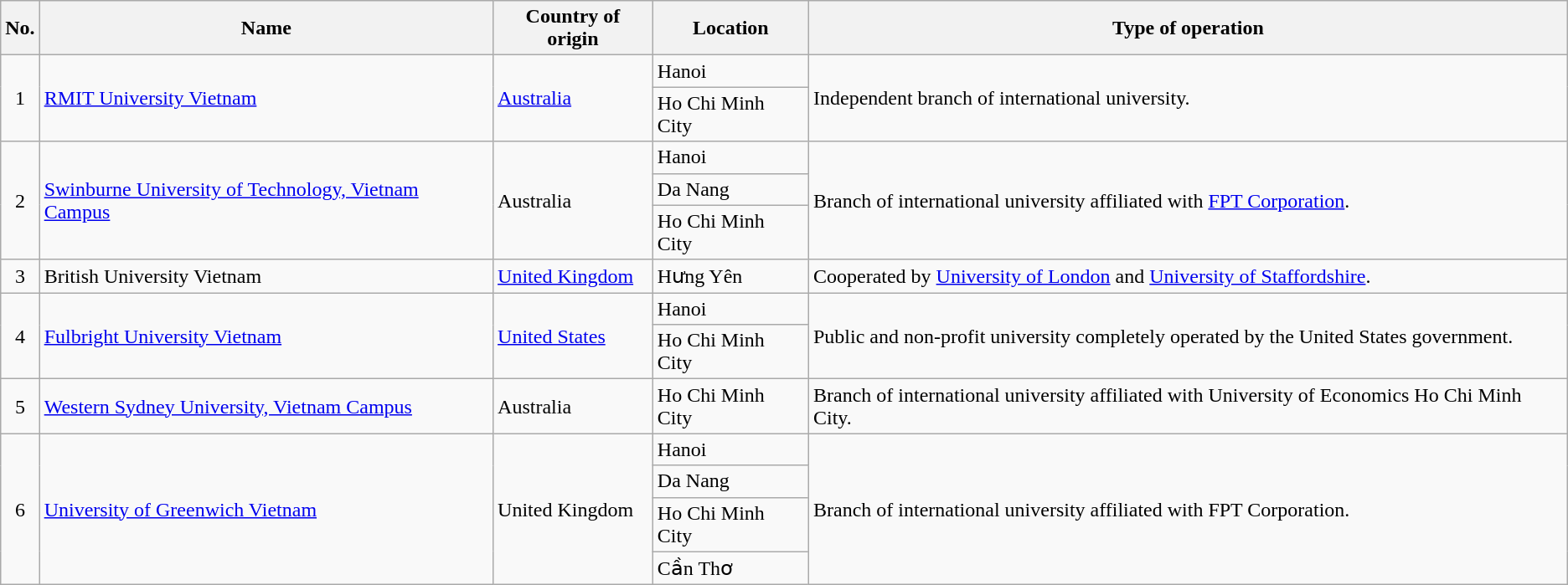<table class="wikitable">
<tr>
<th>No.</th>
<th>Name</th>
<th>Country of origin</th>
<th>Location</th>
<th>Type of operation</th>
</tr>
<tr>
<td rowspan="2" align="center">1</td>
<td rowspan="2"><a href='#'>RMIT University Vietnam</a></td>
<td rowspan="2"><a href='#'>Australia</a></td>
<td>Hanoi</td>
<td rowspan="2">Independent branch of international university.</td>
</tr>
<tr>
<td>Ho Chi Minh City</td>
</tr>
<tr>
<td rowspan="3" align="center">2</td>
<td rowspan="3"><a href='#'>Swinburne University of Technology, Vietnam Campus</a></td>
<td rowspan="3">Australia</td>
<td>Hanoi</td>
<td rowspan="3">Branch of international university affiliated with <a href='#'>FPT Corporation</a>.</td>
</tr>
<tr>
<td>Da Nang</td>
</tr>
<tr>
<td>Ho Chi Minh City</td>
</tr>
<tr>
<td align="center">3</td>
<td>British University Vietnam</td>
<td><a href='#'>United Kingdom</a></td>
<td>Hưng Yên</td>
<td>Cooperated by <a href='#'>University of London</a> and <a href='#'>University of Staffordshire</a>.</td>
</tr>
<tr>
<td rowspan="2" align="center">4</td>
<td rowspan="2"><a href='#'>Fulbright University Vietnam</a></td>
<td rowspan="2"><a href='#'>United States</a></td>
<td>Hanoi</td>
<td rowspan="2">Public and non-profit university completely operated by the United States government.</td>
</tr>
<tr>
<td>Ho Chi Minh City</td>
</tr>
<tr>
<td align="center">5</td>
<td><a href='#'>Western Sydney University, Vietnam Campus</a></td>
<td>Australia</td>
<td>Ho Chi Minh City</td>
<td>Branch of international university affiliated with University of Economics Ho Chi Minh City.</td>
</tr>
<tr>
<td rowspan="4" align="center">6</td>
<td rowspan="4"><a href='#'>University of Greenwich Vietnam</a></td>
<td rowspan="4">United Kingdom</td>
<td>Hanoi</td>
<td rowspan="4">Branch of international university affiliated with FPT Corporation.</td>
</tr>
<tr>
<td>Da Nang</td>
</tr>
<tr>
<td>Ho Chi Minh City</td>
</tr>
<tr>
<td>Cần Thơ</td>
</tr>
</table>
